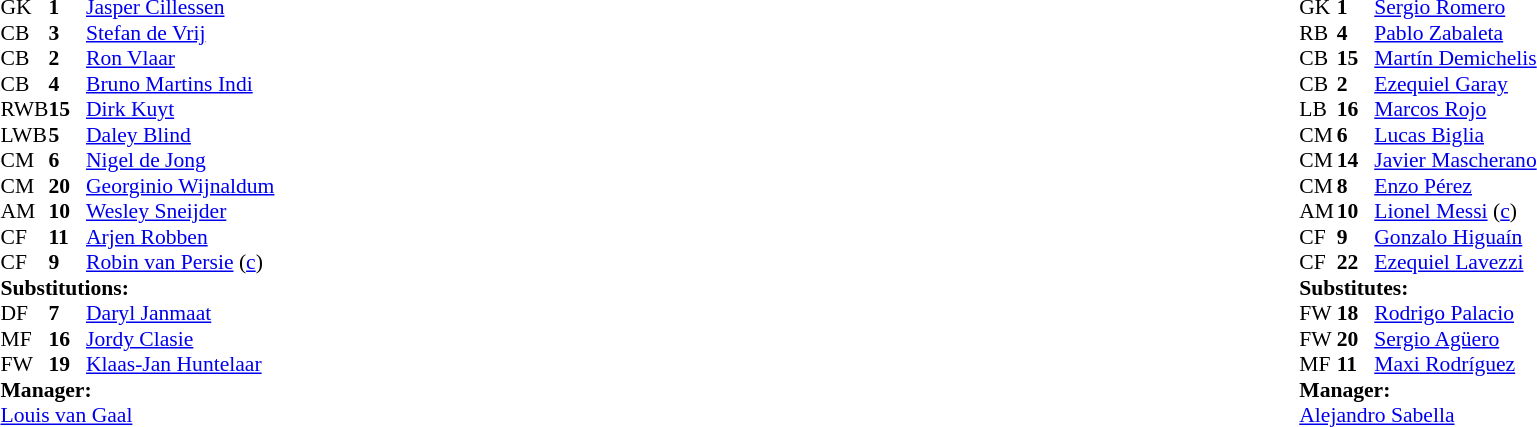<table width="100%">
<tr>
<td valign="top" width="40%"><br><table style="font-size:90%" cellspacing="0" cellpadding="0">
<tr>
<th width=25></th>
<th width=25></th>
</tr>
<tr>
<td>GK</td>
<td><strong>1</strong></td>
<td><a href='#'>Jasper Cillessen</a></td>
</tr>
<tr>
<td>CB</td>
<td><strong>3</strong></td>
<td><a href='#'>Stefan de Vrij</a></td>
</tr>
<tr>
<td>CB</td>
<td><strong>2</strong></td>
<td><a href='#'>Ron Vlaar</a></td>
</tr>
<tr>
<td>CB</td>
<td><strong>4</strong></td>
<td><a href='#'>Bruno Martins Indi</a></td>
<td></td>
<td></td>
</tr>
<tr>
<td>RWB</td>
<td><strong>15</strong></td>
<td><a href='#'>Dirk Kuyt</a></td>
</tr>
<tr>
<td>LWB</td>
<td><strong>5</strong></td>
<td><a href='#'>Daley Blind</a></td>
</tr>
<tr>
<td>CM</td>
<td><strong>6</strong></td>
<td><a href='#'>Nigel de Jong</a></td>
<td></td>
<td></td>
</tr>
<tr>
<td>CM</td>
<td><strong>20</strong></td>
<td><a href='#'>Georginio Wijnaldum</a></td>
</tr>
<tr>
<td>AM</td>
<td><strong>10</strong></td>
<td><a href='#'>Wesley Sneijder</a></td>
</tr>
<tr>
<td>CF</td>
<td><strong>11</strong></td>
<td><a href='#'>Arjen Robben</a></td>
</tr>
<tr>
<td>CF</td>
<td><strong>9</strong></td>
<td><a href='#'>Robin van Persie</a> (<a href='#'>c</a>)</td>
<td></td>
<td></td>
</tr>
<tr>
<td colspan=3><strong>Substitutions:</strong></td>
</tr>
<tr>
<td>DF</td>
<td><strong>7</strong></td>
<td><a href='#'>Daryl Janmaat</a></td>
<td></td>
<td></td>
</tr>
<tr>
<td>MF</td>
<td><strong>16</strong></td>
<td><a href='#'>Jordy Clasie</a></td>
<td></td>
<td></td>
</tr>
<tr>
<td>FW</td>
<td><strong>19</strong></td>
<td><a href='#'>Klaas-Jan Huntelaar</a></td>
<td></td>
<td></td>
</tr>
<tr>
<td colspan=3><strong>Manager:</strong></td>
</tr>
<tr>
<td colspan=3><a href='#'>Louis van Gaal</a></td>
</tr>
</table>
</td>
<td valign="top"></td>
<td valign="top" width="50%"><br><table style="font-size:90%;margin:auto" cellspacing="0" cellpadding="0">
<tr>
<th width=25></th>
<th width=25></th>
</tr>
<tr>
<td>GK</td>
<td><strong>1</strong></td>
<td><a href='#'>Sergio Romero</a></td>
</tr>
<tr>
<td>RB</td>
<td><strong>4</strong></td>
<td><a href='#'>Pablo Zabaleta</a></td>
</tr>
<tr>
<td>CB</td>
<td><strong>15</strong></td>
<td><a href='#'>Martín Demichelis</a></td>
<td></td>
</tr>
<tr>
<td>CB</td>
<td><strong>2</strong></td>
<td><a href='#'>Ezequiel Garay</a></td>
</tr>
<tr>
<td>LB</td>
<td><strong>16</strong></td>
<td><a href='#'>Marcos Rojo</a></td>
</tr>
<tr>
<td>CM</td>
<td><strong>6</strong></td>
<td><a href='#'>Lucas Biglia</a></td>
</tr>
<tr>
<td>CM</td>
<td><strong>14</strong></td>
<td><a href='#'>Javier Mascherano</a></td>
</tr>
<tr>
<td>CM</td>
<td><strong>8</strong></td>
<td><a href='#'>Enzo Pérez</a></td>
<td></td>
<td></td>
</tr>
<tr>
<td>AM</td>
<td><strong>10</strong></td>
<td><a href='#'>Lionel Messi</a> (<a href='#'>c</a>)</td>
</tr>
<tr>
<td>CF</td>
<td><strong>9</strong></td>
<td><a href='#'>Gonzalo Higuaín</a></td>
<td></td>
<td></td>
</tr>
<tr>
<td>CF</td>
<td><strong>22</strong></td>
<td><a href='#'>Ezequiel Lavezzi</a></td>
<td></td>
<td></td>
</tr>
<tr>
<td colspan=3><strong>Substitutes:</strong></td>
</tr>
<tr>
<td>FW</td>
<td><strong>18</strong></td>
<td><a href='#'>Rodrigo Palacio</a></td>
<td></td>
<td></td>
</tr>
<tr>
<td>FW</td>
<td><strong>20</strong></td>
<td><a href='#'>Sergio Agüero</a></td>
<td></td>
<td></td>
</tr>
<tr>
<td>MF</td>
<td><strong>11</strong></td>
<td><a href='#'>Maxi Rodríguez</a></td>
<td></td>
<td></td>
</tr>
<tr>
<td colspan=3><strong>Manager:</strong></td>
</tr>
<tr>
<td colspan=3><a href='#'>Alejandro Sabella</a></td>
</tr>
</table>
</td>
</tr>
</table>
